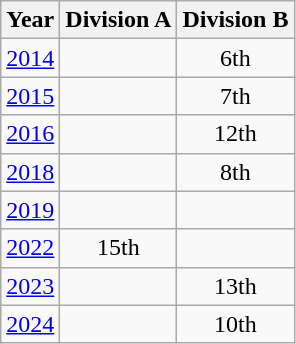<table class="wikitable" style="text-align:center">
<tr>
<th>Year</th>
<th>Division A</th>
<th>Division B</th>
</tr>
<tr>
<td><a href='#'>2014</a></td>
<td></td>
<td>6th</td>
</tr>
<tr>
<td><a href='#'>2015</a></td>
<td></td>
<td>7th</td>
</tr>
<tr>
<td><a href='#'>2016</a></td>
<td></td>
<td>12th</td>
</tr>
<tr>
<td><a href='#'>2018</a></td>
<td></td>
<td>8th</td>
</tr>
<tr>
<td><a href='#'>2019</a></td>
<td></td>
<td></td>
</tr>
<tr>
<td><a href='#'>2022</a></td>
<td>15th</td>
<td></td>
</tr>
<tr>
<td><a href='#'>2023</a></td>
<td></td>
<td>13th</td>
</tr>
<tr>
<td><a href='#'>2024</a></td>
<td></td>
<td>10th</td>
</tr>
</table>
